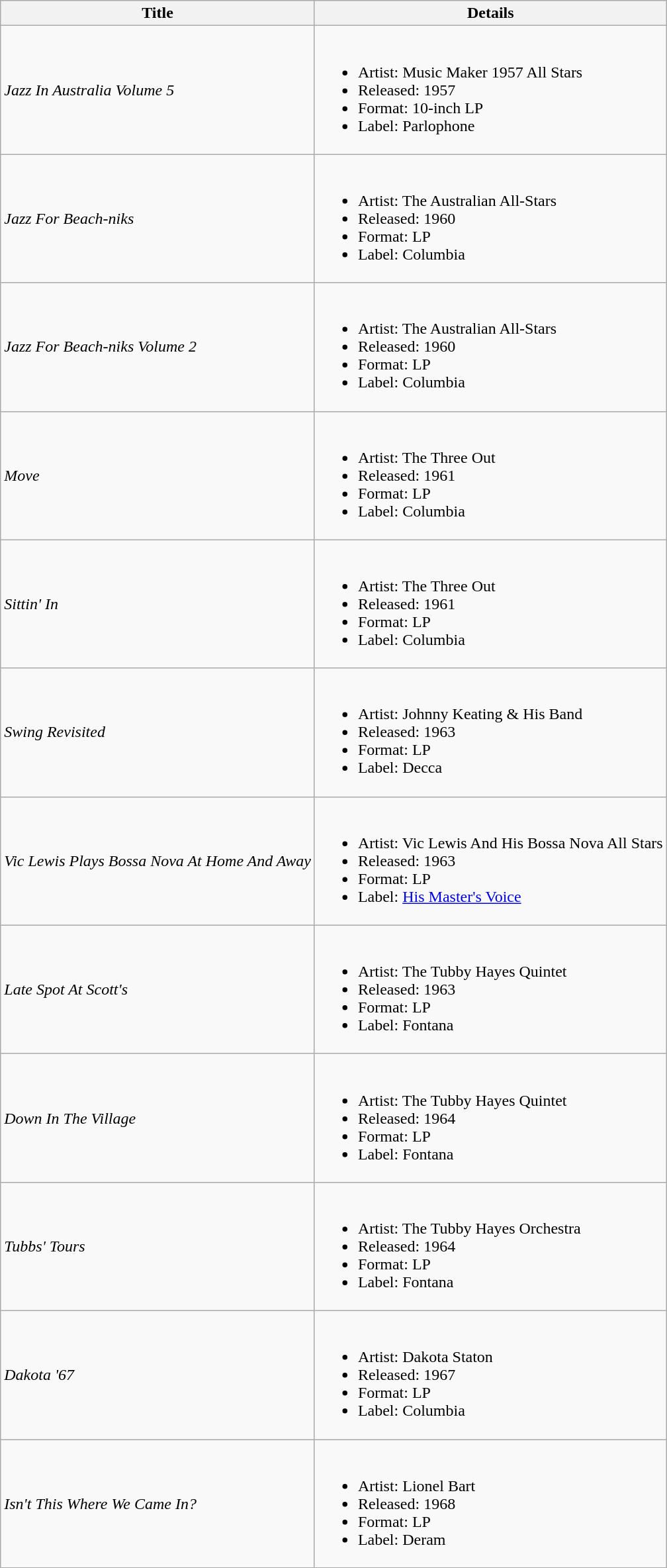<table class="wikitable">
<tr>
<th>Title</th>
<th>Details</th>
</tr>
<tr>
<td><em>Jazz In Australia Volume 5</em></td>
<td><br><ul><li>Artist: Music Maker 1957 All Stars</li><li>Released: 1957</li><li>Format: 10-inch LP</li><li>Label: Parlophone</li></ul></td>
</tr>
<tr>
<td><em>Jazz For Beach-niks</em></td>
<td><br><ul><li>Artist: The Australian All-Stars</li><li>Released: 1960</li><li>Format: LP</li><li>Label: Columbia</li></ul></td>
</tr>
<tr>
<td><em>Jazz For Beach-niks Volume 2</em></td>
<td><br><ul><li>Artist: The Australian All-Stars</li><li>Released: 1960</li><li>Format: LP</li><li>Label: Columbia</li></ul></td>
</tr>
<tr>
<td><em>Move</em></td>
<td><br><ul><li>Artist: The Three Out</li><li>Released: 1961</li><li>Format: LP</li><li>Label: Columbia</li></ul></td>
</tr>
<tr>
<td><em>Sittin' In</em></td>
<td><br><ul><li>Artist: The Three Out</li><li>Released: 1961</li><li>Format: LP</li><li>Label: Columbia</li></ul></td>
</tr>
<tr>
<td><em>Swing Revisited</em></td>
<td><br><ul><li>Artist: Johnny Keating & His Band</li><li>Released: 1963</li><li>Format: LP</li><li>Label: Decca</li></ul></td>
</tr>
<tr>
<td><em>Vic Lewis Plays Bossa Nova At Home And Away</em></td>
<td><br><ul><li>Artist: Vic Lewis And His Bossa Nova All Stars</li><li>Released: 1963</li><li>Format: LP</li><li>Label: <a href='#'>His Master's Voice</a></li></ul></td>
</tr>
<tr>
<td><em>Late Spot At Scott's</em></td>
<td><br><ul><li>Artist: The Tubby Hayes Quintet</li><li>Released: 1963</li><li>Format: LP</li><li>Label: Fontana</li></ul></td>
</tr>
<tr>
<td><em>Down In The Village</em></td>
<td><br><ul><li>Artist: The Tubby Hayes Quintet</li><li>Released: 1964</li><li>Format: LP</li><li>Label: Fontana</li></ul></td>
</tr>
<tr>
<td><em>Tubbs' Tours</em></td>
<td><br><ul><li>Artist: The Tubby Hayes Orchestra</li><li>Released: 1964</li><li>Format: LP</li><li>Label: Fontana</li></ul></td>
</tr>
<tr>
<td><em>Dakota '67</em></td>
<td><br><ul><li>Artist: Dakota Staton</li><li>Released: 1967</li><li>Format: LP</li><li>Label: Columbia</li></ul></td>
</tr>
<tr>
<td><em>Isn't This Where We Came In?</em></td>
<td><br><ul><li>Artist: Lionel Bart</li><li>Released: 1968</li><li>Format: LP</li><li>Label: Deram</li></ul></td>
</tr>
</table>
